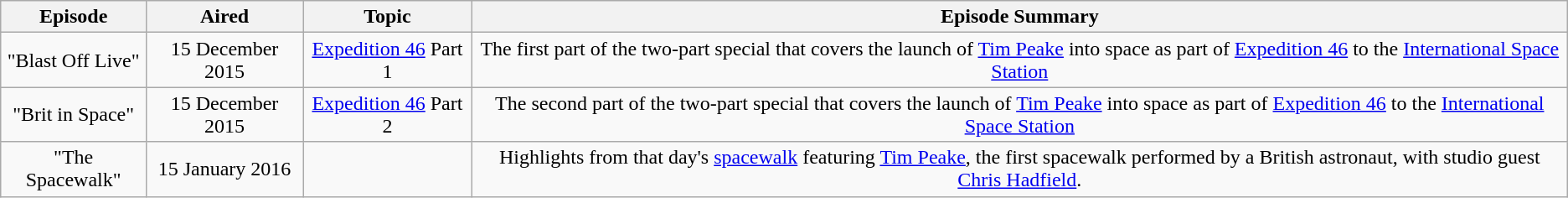<table class="wikitable" style="text-align:center;">
<tr>
<th>Episode</th>
<th>Aired</th>
<th>Topic</th>
<th>Episode Summary</th>
</tr>
<tr>
<td>"Blast Off Live"</td>
<td>15 December 2015</td>
<td><a href='#'>Expedition 46</a> Part 1</td>
<td>The first part of the two-part special that covers the launch of <a href='#'>Tim Peake</a> into space as part of <a href='#'>Expedition 46</a> to the <a href='#'>International Space Station</a></td>
</tr>
<tr>
<td>"Brit in Space"</td>
<td>15 December 2015</td>
<td><a href='#'>Expedition 46</a> Part 2</td>
<td>The second part of the two-part special that covers the launch of <a href='#'>Tim Peake</a> into space as part of <a href='#'>Expedition 46</a> to the <a href='#'>International Space Station</a></td>
</tr>
<tr>
<td>"The Spacewalk"</td>
<td>15 January 2016</td>
<td></td>
<td>Highlights from that day's <a href='#'>spacewalk</a> featuring <a href='#'>Tim Peake</a>, the first spacewalk performed by a British astronaut, with studio guest <a href='#'>Chris Hadfield</a>.</td>
</tr>
</table>
